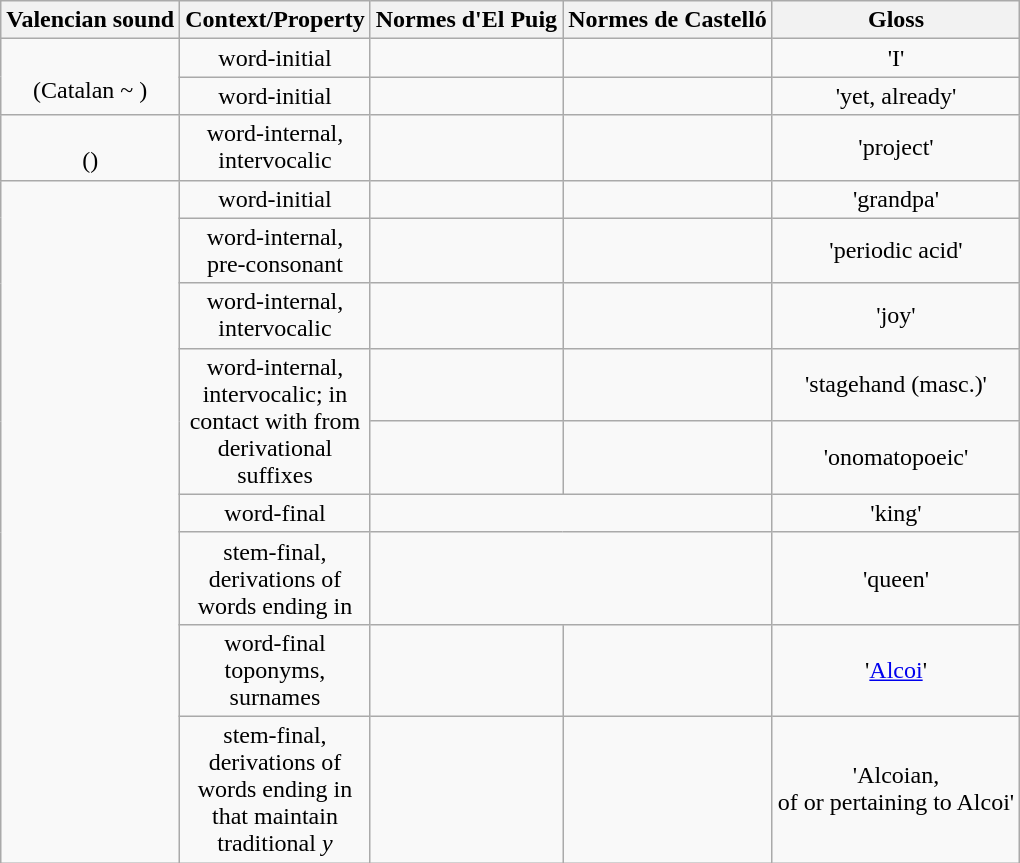<table class="wikitable alternance centre" style="text-align:center">
<tr>
<th>Valencian sound</th>
<th scope="col" width="50px">Context/Property</th>
<th>Normes d'El Puig</th>
<th>Normes de Castelló</th>
<th>Gloss</th>
</tr>
<tr>
<td rowspan="2"><br>(Catalan  ~ )</td>
<td>word-initial</td>
<td></td>
<td></td>
<td>'I'</td>
</tr>
<tr>
<td>word-initial</td>
<td></td>
<td></td>
<td>'yet, already'</td>
</tr>
<tr>
<td><br>()</td>
<td>word-internal, intervocalic</td>
<td></td>
<td></td>
<td>'project'</td>
</tr>
<tr>
<td rowspan="9"></td>
<td>word-initial</td>
<td></td>
<td></td>
<td>'grandpa'</td>
</tr>
<tr>
<td>word-internal, pre-consonant</td>
<td></td>
<td></td>
<td>'periodic acid'</td>
</tr>
<tr>
<td>word-internal, intervocalic</td>
<td></td>
<td></td>
<td>'joy'</td>
</tr>
<tr>
<td rowspan="2">word-internal, intervocalic; in contact with  from derivational suffixes</td>
<td></td>
<td></td>
<td>'stagehand (masc.)'</td>
</tr>
<tr>
<td><br></td>
<td><br></td>
<td>'onomatopoeic'</td>
</tr>
<tr>
<td>word-final</td>
<td colspan="2"></td>
<td>'king'</td>
</tr>
<tr>
<td>stem-final, derivations of words ending in </td>
<td colspan="2"></td>
<td>'queen'</td>
</tr>
<tr>
<td>word-final<br>toponyms, surnames</td>
<td></td>
<td></td>
<td>'<a href='#'>Alcoi</a>'</td>
</tr>
<tr>
<td>stem-final, derivations of words ending in  that maintain traditional <em>y</em></td>
<td></td>
<td></td>
<td>'Alcoian,<br>of or pertaining to Alcoi'</td>
</tr>
</table>
